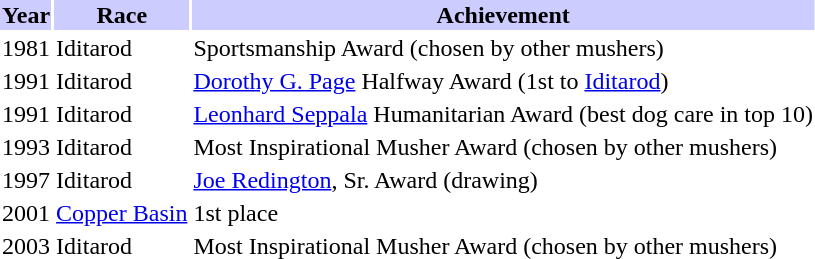<table align="center" class="toccolours" style="margin: 0 .4em; font-size: 100%">
<tr>
<th style="background: #ccf">Year</th>
<th style="background: #ccf">Race</th>
<th style="background: #ccf">Achievement</th>
</tr>
<tr>
<td>1981</td>
<td>Iditarod</td>
<td>Sportsmanship Award (chosen by other mushers)</td>
</tr>
<tr>
<td>1991</td>
<td>Iditarod</td>
<td><a href='#'>Dorothy G. Page</a> Halfway Award (1st to <a href='#'>Iditarod</a>)</td>
</tr>
<tr>
<td>1991</td>
<td>Iditarod</td>
<td><a href='#'>Leonhard Seppala</a> Humanitarian Award (best dog care in top 10)</td>
</tr>
<tr>
<td>1993</td>
<td>Iditarod</td>
<td>Most Inspirational Musher Award (chosen by other mushers)</td>
</tr>
<tr>
<td>1997</td>
<td>Iditarod</td>
<td><a href='#'>Joe Redington</a>, Sr. Award (drawing)</td>
</tr>
<tr>
<td>2001</td>
<td><a href='#'>Copper Basin</a></td>
<td>1st place</td>
</tr>
<tr>
<td>2003</td>
<td>Iditarod</td>
<td>Most Inspirational Musher Award (chosen by other mushers)</td>
</tr>
</table>
